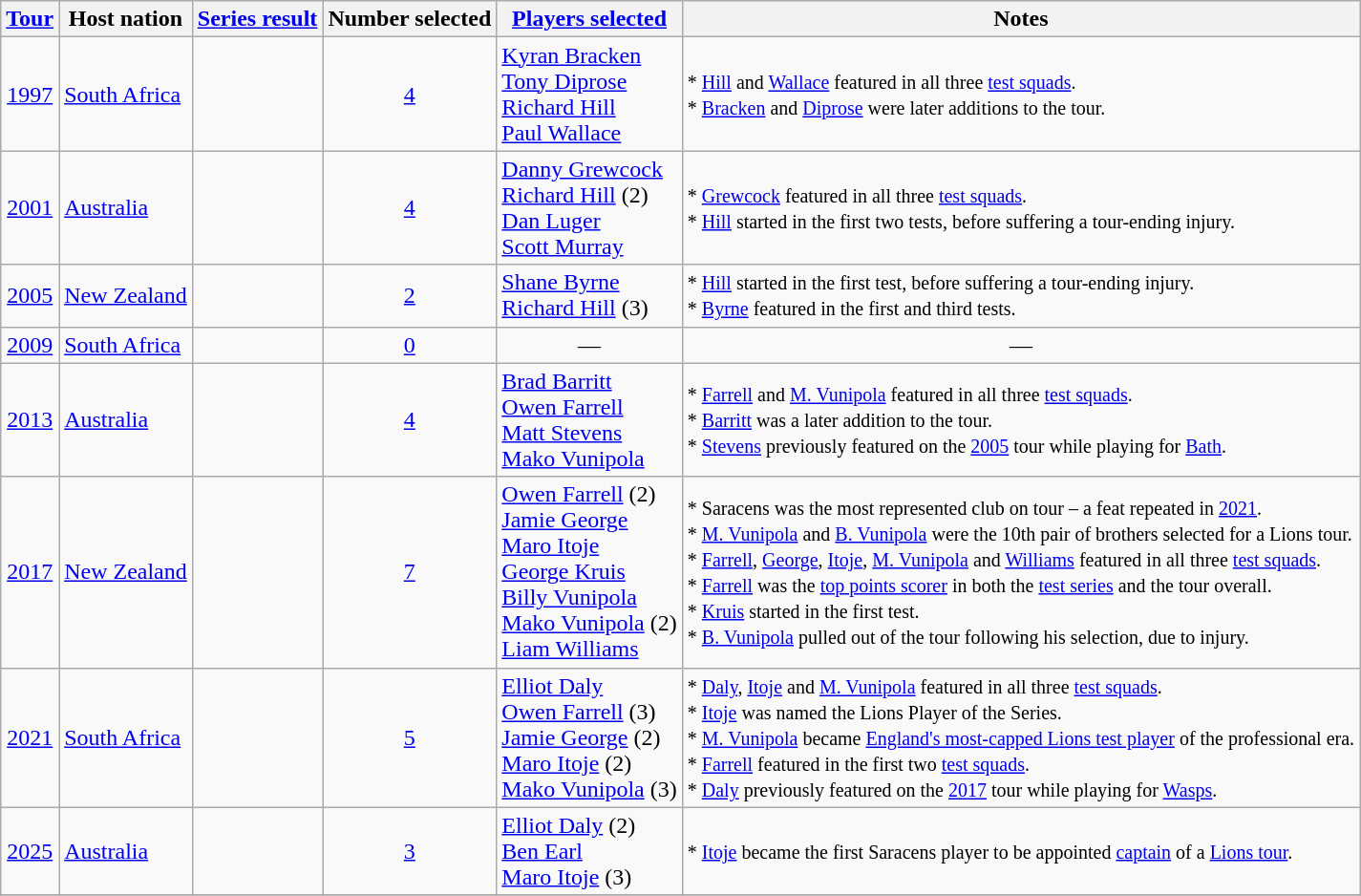<table class="wikitable sticky-header">
<tr>
<th><a href='#'>Tour</a></th>
<th>Host nation</th>
<th><a href='#'>Series result</a></th>
<th>Number selected</th>
<th><a href='#'>Players selected</a></th>
<th>Notes</th>
</tr>
<tr>
<td align=center><a href='#'>1997</a></td>
<td> <a href='#'>South Africa</a></td>
<td align=center></td>
<td align=center><a href='#'>4</a></td>
<td> <a href='#'>Kyran Bracken</a><br> <a href='#'>Tony Diprose</a><br> <a href='#'>Richard Hill</a><br> <a href='#'>Paul Wallace</a></td>
<td><small>* <a href='#'>Hill</a> and <a href='#'>Wallace</a> featured in all three <a href='#'>test squads</a>.<br>* <a href='#'>Bracken</a> and <a href='#'>Diprose</a> were later additions to the tour.</small></td>
</tr>
<tr>
<td align=center><a href='#'>2001</a></td>
<td> <a href='#'>Australia</a></td>
<td align=center></td>
<td align=center><a href='#'>4</a></td>
<td> <a href='#'>Danny Grewcock</a><br> <a href='#'>Richard Hill</a> (2)<br> <a href='#'>Dan Luger</a><br> <a href='#'>Scott Murray</a></td>
<td><small>* <a href='#'>Grewcock</a> featured in all three <a href='#'>test squads</a>.<br>* <a href='#'>Hill</a> started in the first two tests, before suffering a tour-ending injury.</small></td>
</tr>
<tr>
<td align=center><a href='#'>2005</a></td>
<td> <a href='#'>New Zealand</a></td>
<td align=center></td>
<td align=center><a href='#'>2</a></td>
<td> <a href='#'>Shane Byrne</a><br> <a href='#'>Richard Hill</a> (3)</td>
<td><small>* <a href='#'>Hill</a> started in the first test, before suffering a tour-ending injury.<br>* <a href='#'>Byrne</a> featured in the first and third tests.</small></td>
</tr>
<tr>
<td align=center><a href='#'>2009</a></td>
<td> <a href='#'>South Africa</a></td>
<td align=center></td>
<td align=center><a href='#'>0</a></td>
<td align=center>—</td>
<td align=center>—</td>
</tr>
<tr>
<td align=center><a href='#'>2013</a></td>
<td> <a href='#'>Australia</a></td>
<td align=center></td>
<td align=center><a href='#'>4</a></td>
<td> <a href='#'>Brad Barritt</a><br> <a href='#'>Owen Farrell</a><br> <a href='#'>Matt Stevens</a><br> <a href='#'>Mako Vunipola</a></td>
<td><small>* <a href='#'>Farrell</a> and <a href='#'>M. Vunipola</a> featured in all three <a href='#'>test squads</a>.<br>* <a href='#'>Barritt</a> was a later addition to the tour.<br>* <a href='#'>Stevens</a> previously featured on the <a href='#'>2005</a> tour while playing for <a href='#'>Bath</a>.</small></td>
</tr>
<tr>
<td align=center><a href='#'>2017</a></td>
<td> <a href='#'>New Zealand</a></td>
<td align=center></td>
<td align=center><a href='#'>7</a></td>
<td> <a href='#'>Owen Farrell</a> (2)<br> <a href='#'>Jamie George</a><br> <a href='#'>Maro Itoje</a><br> <a href='#'>George Kruis</a><br> <a href='#'>Billy Vunipola</a><br> <a href='#'>Mako Vunipola</a> (2)<br> <a href='#'>Liam Williams</a></td>
<td><small>* Saracens was the most represented club on tour – a feat repeated in <a href='#'>2021</a>.<br>* <a href='#'>M. Vunipola</a> and <a href='#'>B. Vunipola</a> were the 10th pair of brothers selected for a Lions tour.<br>* <a href='#'>Farrell</a>, <a href='#'>George</a>, <a href='#'>Itoje</a>, <a href='#'>M. Vunipola</a> and <a href='#'>Williams</a> featured in all three <a href='#'>test squads</a>.<br>* <a href='#'>Farrell</a> was the <a href='#'>top points scorer</a> in both the <a href='#'>test series</a> and the tour overall.<br>* <a href='#'>Kruis</a> started in the first test.<br>* <a href='#'>B. Vunipola</a> pulled out of the tour following his selection, due to injury.</small></td>
</tr>
<tr>
<td align=center><a href='#'>2021</a></td>
<td> <a href='#'>South Africa</a></td>
<td align=center></td>
<td align=center><a href='#'>5</a></td>
<td> <a href='#'>Elliot Daly</a><br> <a href='#'>Owen Farrell</a> (3)<br> <a href='#'>Jamie George</a> (2)<br> <a href='#'>Maro Itoje</a> (2)<br> <a href='#'>Mako Vunipola</a> (3)</td>
<td><small>* <a href='#'>Daly</a>, <a href='#'>Itoje</a> and <a href='#'>M. Vunipola</a> featured in all three <a href='#'>test squads</a>.<br>* <a href='#'>Itoje</a> was named the Lions Player of the Series.<br>* <a href='#'>M. Vunipola</a> became <a href='#'>England's most-capped Lions test player</a> of the professional era.<br>* <a href='#'>Farrell</a> featured in the first two <a href='#'>test squads</a>.<br>* <a href='#'>Daly</a> previously featured on the <a href='#'>2017</a> tour while playing for <a href='#'>Wasps</a>.</small></td>
</tr>
<tr>
<td align=center><a href='#'>2025</a></td>
<td> <a href='#'>Australia</a></td>
<td align=center><em></em></td>
<td align=center><a href='#'>3</a></td>
<td> <a href='#'>Elliot Daly</a> (2)<br> <a href='#'>Ben Earl</a><br> <a href='#'>Maro Itoje</a> (3)</td>
<td><small>* <a href='#'>Itoje</a> became the first Saracens player to be appointed <a href='#'>captain</a> of a <a href='#'>Lions tour</a>.</small></td>
</tr>
<tr>
</tr>
</table>
